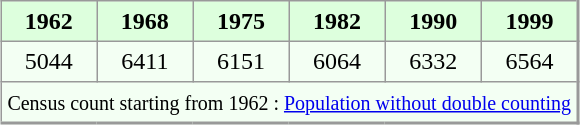<table align="center" rules="all" cellspacing="0" cellpadding="4" style="border: 1px solid #999; border-right: 2px solid #999; border-bottom:2px solid #999; background: #f3fff3">
<tr style="background: #ddffdd">
<th>1962</th>
<th>1968</th>
<th>1975</th>
<th>1982</th>
<th>1990</th>
<th>1999</th>
</tr>
<tr>
<td align="center">5044</td>
<td align="center">6411</td>
<td align="center">6151</td>
<td align="center">6064</td>
<td align="center">6332</td>
<td align="center">6564</td>
</tr>
<tr>
<td colspan=6 align=center><small>Census count starting from 1962 : <a href='#'>Population without double counting</a></small></td>
</tr>
</table>
